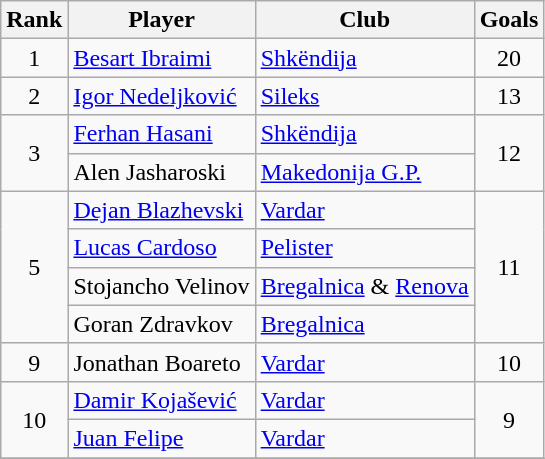<table class="wikitable" style="text-align:center">
<tr>
<th>Rank</th>
<th>Player</th>
<th>Club</th>
<th>Goals</th>
</tr>
<tr>
<td>1</td>
<td align="left"> <a href='#'>Besart Ibraimi</a></td>
<td align="left"><a href='#'>Shkëndija</a></td>
<td>20</td>
</tr>
<tr>
<td>2</td>
<td align="left"> <a href='#'>Igor Nedeljković</a></td>
<td align="left"><a href='#'>Sileks</a></td>
<td>13</td>
</tr>
<tr>
<td rowspan="2">3</td>
<td align="left"> <a href='#'>Ferhan Hasani</a></td>
<td align="left"><a href='#'>Shkëndija</a></td>
<td rowspan="2">12</td>
</tr>
<tr>
<td align="left"> Alen Jasharoski</td>
<td align="left"><a href='#'>Makedonija G.P.</a></td>
</tr>
<tr>
<td rowspan="4">5</td>
<td align="left"> <a href='#'>Dejan Blazhevski</a></td>
<td align="left"><a href='#'>Vardar</a></td>
<td rowspan="4">11</td>
</tr>
<tr>
<td align="left"> <a href='#'>Lucas Cardoso</a></td>
<td align="left"><a href='#'>Pelister</a></td>
</tr>
<tr>
<td align="left"> Stojancho Velinov</td>
<td align="left"><a href='#'>Bregalnica</a> & <a href='#'>Renova</a></td>
</tr>
<tr>
<td align="left"> Goran Zdravkov</td>
<td align="left"><a href='#'>Bregalnica</a></td>
</tr>
<tr>
<td>9</td>
<td align="left"> Jonathan Boareto</td>
<td align="left"><a href='#'>Vardar</a></td>
<td>10</td>
</tr>
<tr>
<td rowspan="2">10</td>
<td align="left"> <a href='#'>Damir Kojašević</a></td>
<td align="left"><a href='#'>Vardar</a></td>
<td rowspan="2">9</td>
</tr>
<tr>
<td align="left"> <a href='#'>Juan Felipe</a></td>
<td align="left"><a href='#'>Vardar</a></td>
</tr>
<tr>
</tr>
</table>
